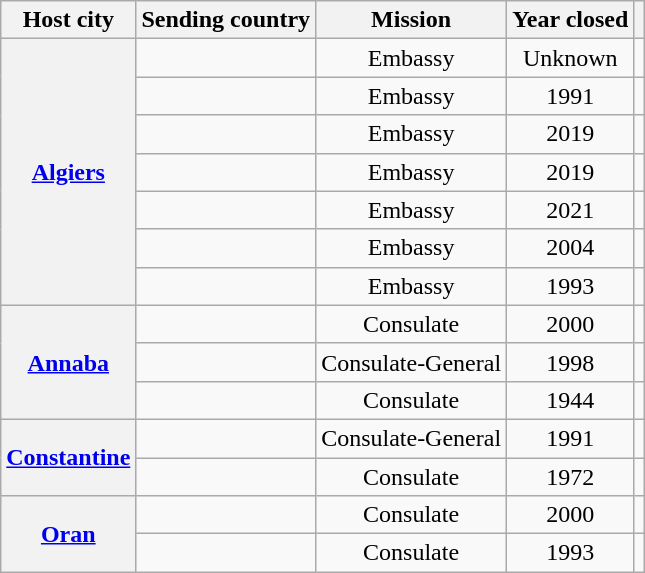<table class="wikitable plainrowheaders">
<tr>
<th scope="col">Host city</th>
<th scope="col">Sending country</th>
<th scope="col">Mission</th>
<th scope="col">Year closed</th>
<th scope="col"></th>
</tr>
<tr>
<th rowspan="7"><a href='#'>Algiers</a></th>
<td></td>
<td style="text-align:center;">Embassy</td>
<td style="text-align:center;">Unknown</td>
<td style="text-align:center;"></td>
</tr>
<tr>
<td></td>
<td style="text-align:center;">Embassy</td>
<td style="text-align:center;">1991</td>
<td style="text-align:center;"></td>
</tr>
<tr>
<td></td>
<td style="text-align:center;">Embassy</td>
<td style="text-align:center;">2019</td>
<td style="text-align:center;"></td>
</tr>
<tr>
<td></td>
<td style="text-align:center;">Embassy</td>
<td style="text-align:center;">2019</td>
<td style="text-align:center;"></td>
</tr>
<tr>
<td></td>
<td style="text-align:center;">Embassy</td>
<td style="text-align:center;">2021</td>
<td style="text-align:center;"></td>
</tr>
<tr>
<td></td>
<td style="text-align:center;">Embassy</td>
<td style="text-align:center;">2004</td>
<td style="text-align:center;"></td>
</tr>
<tr>
<td></td>
<td style="text-align:center;">Embassy</td>
<td style="text-align:center;">1993</td>
<td style="text-align:center;"></td>
</tr>
<tr>
<th rowspan="3"><a href='#'>Annaba</a></th>
<td></td>
<td style="text-align:center;">Consulate</td>
<td style="text-align:center;">2000</td>
<td style="text-align:center;"></td>
</tr>
<tr>
<td></td>
<td style="text-align:center;">Consulate-General</td>
<td style="text-align:center;">1998</td>
<td style="text-align:center;"></td>
</tr>
<tr>
<td></td>
<td style="text-align:center;">Consulate</td>
<td style="text-align:center;">1944</td>
<td style="text-align:center;"></td>
</tr>
<tr>
<th rowspan="2"><a href='#'>Constantine</a></th>
<td></td>
<td style="text-align:center;">Consulate-General</td>
<td style="text-align:center;">1991</td>
<td style="text-align:center;"></td>
</tr>
<tr>
<td></td>
<td style="text-align:center;">Consulate</td>
<td style="text-align:center;">1972</td>
<td style="text-align:center;"></td>
</tr>
<tr>
<th rowspan="2"><a href='#'>Oran</a></th>
<td></td>
<td style="text-align:center;">Consulate</td>
<td style="text-align:center;">2000</td>
<td style="text-align:center;"></td>
</tr>
<tr>
<td></td>
<td style="text-align:center;">Consulate</td>
<td style="text-align:center;">1993</td>
<td style="text-align:center;"></td>
</tr>
</table>
